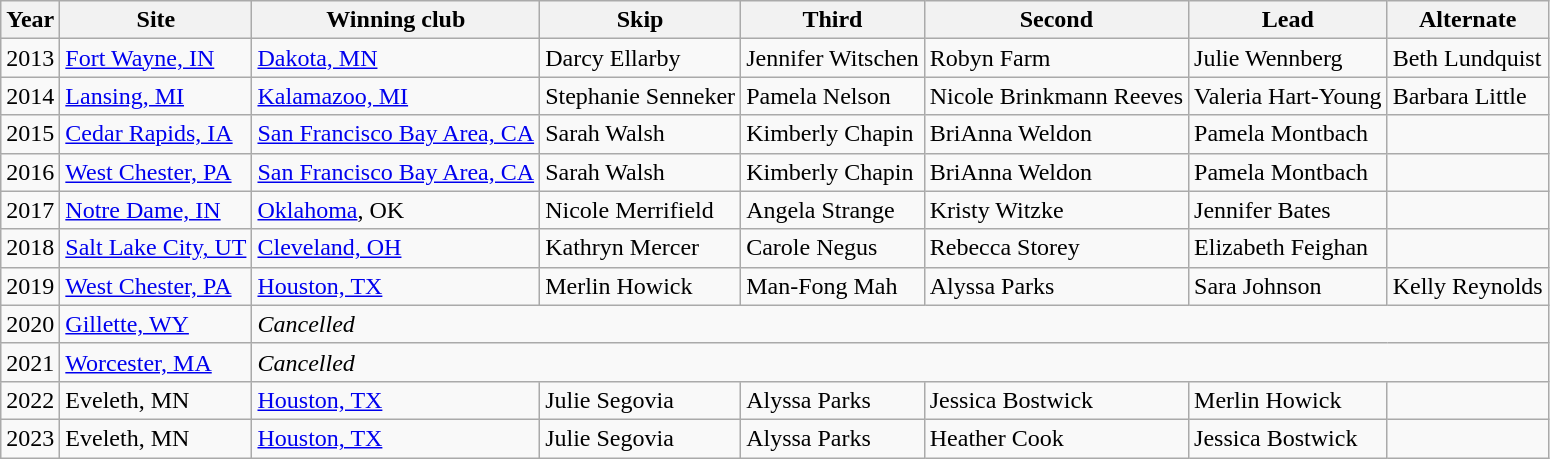<table class="wikitable">
<tr>
<th>Year</th>
<th>Site</th>
<th>Winning club</th>
<th>Skip</th>
<th>Third</th>
<th>Second</th>
<th>Lead</th>
<th>Alternate</th>
</tr>
<tr>
<td>2013</td>
<td><a href='#'>Fort Wayne, IN</a></td>
<td> <a href='#'>Dakota, MN</a></td>
<td>Darcy Ellarby</td>
<td>Jennifer Witschen</td>
<td>Robyn Farm</td>
<td>Julie Wennberg</td>
<td>Beth Lundquist</td>
</tr>
<tr>
<td>2014</td>
<td><a href='#'>Lansing, MI</a></td>
<td> <a href='#'>Kalamazoo, MI</a></td>
<td>Stephanie Senneker</td>
<td>Pamela Nelson</td>
<td>Nicole Brinkmann Reeves</td>
<td>Valeria Hart-Young</td>
<td>Barbara Little</td>
</tr>
<tr>
<td>2015</td>
<td><a href='#'>Cedar Rapids, IA</a></td>
<td> <a href='#'>San Francisco Bay Area, CA</a></td>
<td>Sarah Walsh</td>
<td>Kimberly Chapin</td>
<td>BriAnna Weldon</td>
<td>Pamela Montbach</td>
<td></td>
</tr>
<tr>
<td>2016</td>
<td><a href='#'>West Chester, PA</a></td>
<td> <a href='#'>San Francisco Bay Area, CA</a></td>
<td>Sarah Walsh</td>
<td>Kimberly Chapin</td>
<td>BriAnna Weldon</td>
<td>Pamela Montbach</td>
<td></td>
</tr>
<tr>
<td>2017</td>
<td><a href='#'>Notre Dame, IN</a></td>
<td> <a href='#'>Oklahoma</a>, OK</td>
<td>Nicole Merrifield</td>
<td>Angela Strange</td>
<td>Kristy Witzke</td>
<td>Jennifer Bates</td>
<td></td>
</tr>
<tr>
<td>2018</td>
<td><a href='#'>Salt Lake City, UT</a></td>
<td> <a href='#'>Cleveland, OH</a></td>
<td>Kathryn Mercer</td>
<td>Carole Negus</td>
<td>Rebecca Storey</td>
<td>Elizabeth Feighan</td>
<td></td>
</tr>
<tr>
<td>2019</td>
<td><a href='#'>West Chester, PA</a></td>
<td> <a href='#'>Houston, TX</a></td>
<td>Merlin Howick</td>
<td>Man-Fong Mah</td>
<td>Alyssa Parks</td>
<td>Sara Johnson</td>
<td>Kelly Reynolds</td>
</tr>
<tr>
<td>2020</td>
<td><a href='#'>Gillette, WY</a></td>
<td colspan="6"><em>Cancelled</em></td>
</tr>
<tr>
<td>2021</td>
<td><a href='#'>Worcester, MA</a></td>
<td colspan="6"><em>Cancelled</em></td>
</tr>
<tr>
<td>2022</td>
<td>Eveleth, MN</td>
<td> <a href='#'>Houston, TX</a></td>
<td>Julie Segovia</td>
<td>Alyssa Parks</td>
<td>Jessica Bostwick</td>
<td>Merlin Howick</td>
<td></td>
</tr>
<tr>
<td>2023</td>
<td>Eveleth, MN</td>
<td> <a href='#'>Houston, TX</a></td>
<td>Julie Segovia</td>
<td>Alyssa Parks</td>
<td>Heather Cook</td>
<td>Jessica Bostwick</td>
<td></td>
</tr>
</table>
